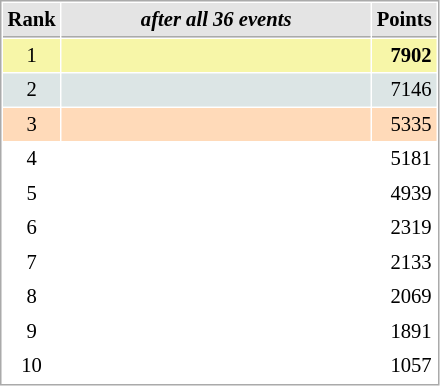<table cellspacing="1" cellpadding="3" style="border:1px solid #AAAAAA; font-size:86%;">
<tr bgcolor="#E4E4E4">
<th style="border-bottom:1px solid #AAAAAA" width=10>Rank</th>
<th style="border-bottom:1px solid #AAAAAA" width=200><em>after all 36 events</em></th>
<th style="border-bottom:1px solid #AAAAAA" width=20 align=right>Points</th>
</tr>
<tr style="background:#f7f6a8;">
<td align=center>1</td>
<td><strong></strong></td>
<td align=right><strong>7902</strong></td>
</tr>
<tr style="background:#dce5e5;">
<td align=center>2</td>
<td></td>
<td align=right>7146</td>
</tr>
<tr style="background:#ffdab9;">
<td align=center>3</td>
<td></td>
<td align=right>5335</td>
</tr>
<tr>
<td align=center>4</td>
<td></td>
<td align=right>5181</td>
</tr>
<tr>
<td align=center>5</td>
<td></td>
<td align=right>4939</td>
</tr>
<tr>
<td align=center>6</td>
<td>  </td>
<td align=right>2319</td>
</tr>
<tr>
<td align=center>7</td>
<td></td>
<td align=right>2133</td>
</tr>
<tr>
<td align=center>8</td>
<td></td>
<td align=right>2069</td>
</tr>
<tr>
<td align=center>9</td>
<td></td>
<td align=right>1891</td>
</tr>
<tr>
<td align=center>10</td>
<td></td>
<td align=right>1057</td>
</tr>
</table>
